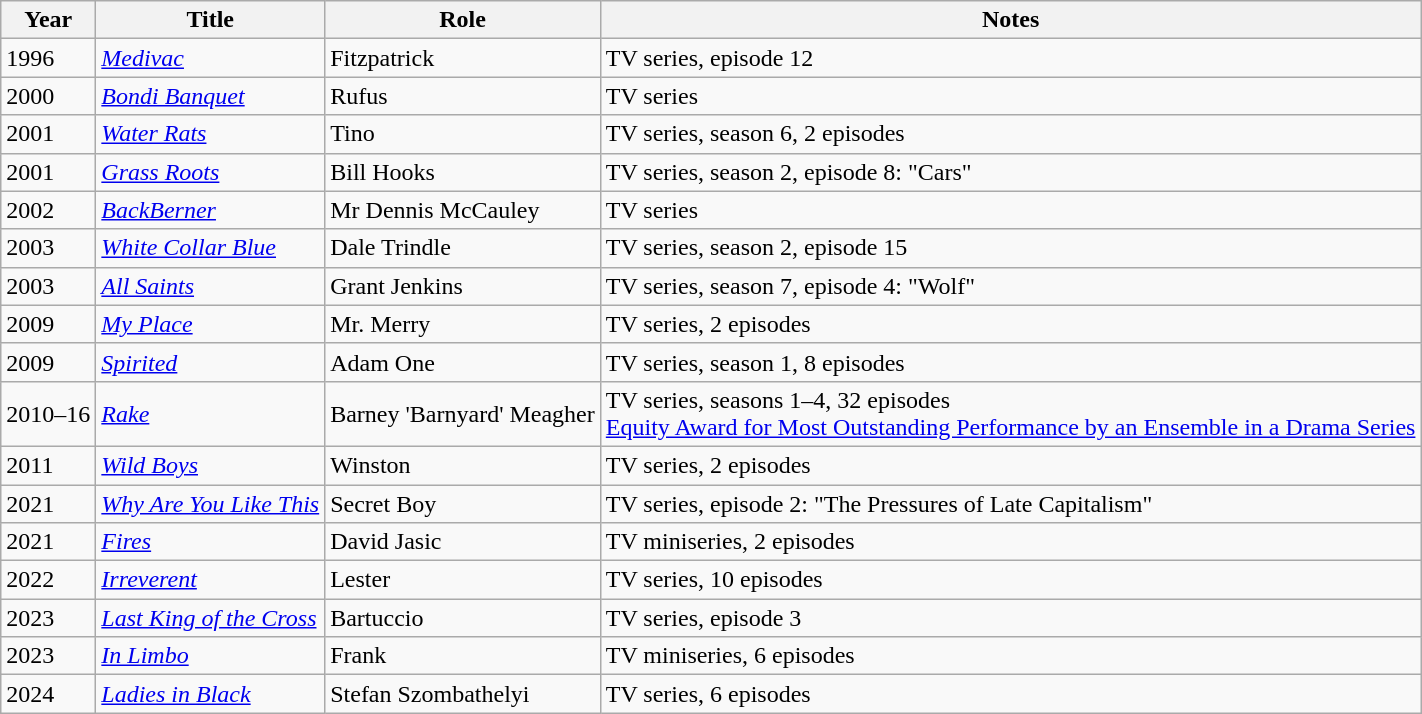<table class="wikitable sortable">
<tr>
<th>Year</th>
<th>Title</th>
<th>Role</th>
<th class="unsortable">Notes</th>
</tr>
<tr>
<td>1996</td>
<td><em><a href='#'>Medivac</a></em></td>
<td>Fitzpatrick</td>
<td>TV series, episode 12</td>
</tr>
<tr>
<td>2000</td>
<td><em><a href='#'>Bondi Banquet</a></em></td>
<td>Rufus</td>
<td>TV series</td>
</tr>
<tr>
<td>2001</td>
<td><em><a href='#'>Water Rats</a></em></td>
<td>Tino</td>
<td>TV series, season 6, 2 episodes</td>
</tr>
<tr>
<td>2001</td>
<td><em><a href='#'>Grass Roots</a></em></td>
<td>Bill Hooks</td>
<td>TV series, season 2, episode 8: "Cars"</td>
</tr>
<tr>
<td>2002</td>
<td><em><a href='#'>BackBerner</a></em></td>
<td>Mr Dennis McCauley</td>
<td>TV series</td>
</tr>
<tr>
<td>2003</td>
<td><em><a href='#'>White Collar Blue</a></em></td>
<td>Dale Trindle</td>
<td>TV series, season 2, episode 15</td>
</tr>
<tr>
<td>2003</td>
<td><em><a href='#'>All Saints</a></em></td>
<td>Grant Jenkins</td>
<td>TV series, season 7, episode 4: "Wolf"</td>
</tr>
<tr>
<td>2009</td>
<td><em><a href='#'>My Place</a></em></td>
<td>Mr. Merry</td>
<td>TV series, 2 episodes</td>
</tr>
<tr>
<td>2009</td>
<td><em><a href='#'>Spirited</a></em></td>
<td>Adam One</td>
<td>TV series, season 1, 8 episodes</td>
</tr>
<tr>
<td>2010–16</td>
<td><em><a href='#'>Rake</a></em></td>
<td>Barney 'Barnyard' Meagher</td>
<td>TV series, seasons 1–4, 32 episodes<br><a href='#'>Equity Award for Most Outstanding Performance by an Ensemble in a Drama Series</a></td>
</tr>
<tr>
<td>2011</td>
<td><em><a href='#'>Wild Boys</a></em></td>
<td>Winston</td>
<td>TV series, 2 episodes</td>
</tr>
<tr>
<td>2021</td>
<td><em><a href='#'>Why Are You Like This</a></em></td>
<td>Secret Boy</td>
<td>TV series, episode 2: "The Pressures of Late Capitalism"</td>
</tr>
<tr>
<td>2021</td>
<td><em><a href='#'>Fires</a></em></td>
<td>David Jasic</td>
<td>TV miniseries, 2 episodes</td>
</tr>
<tr>
<td>2022</td>
<td><em><a href='#'>Irreverent</a></em></td>
<td>Lester</td>
<td>TV series, 10 episodes</td>
</tr>
<tr>
<td>2023</td>
<td><em><a href='#'>Last King of the Cross</a></em></td>
<td>Bartuccio</td>
<td>TV series, episode 3</td>
</tr>
<tr>
<td>2023</td>
<td><em><a href='#'>In Limbo</a></em></td>
<td>Frank</td>
<td>TV miniseries, 6 episodes</td>
</tr>
<tr>
<td>2024</td>
<td><em><a href='#'>Ladies in Black</a></em></td>
<td>Stefan Szombathelyi</td>
<td>TV series, 6 episodes</td>
</tr>
</table>
